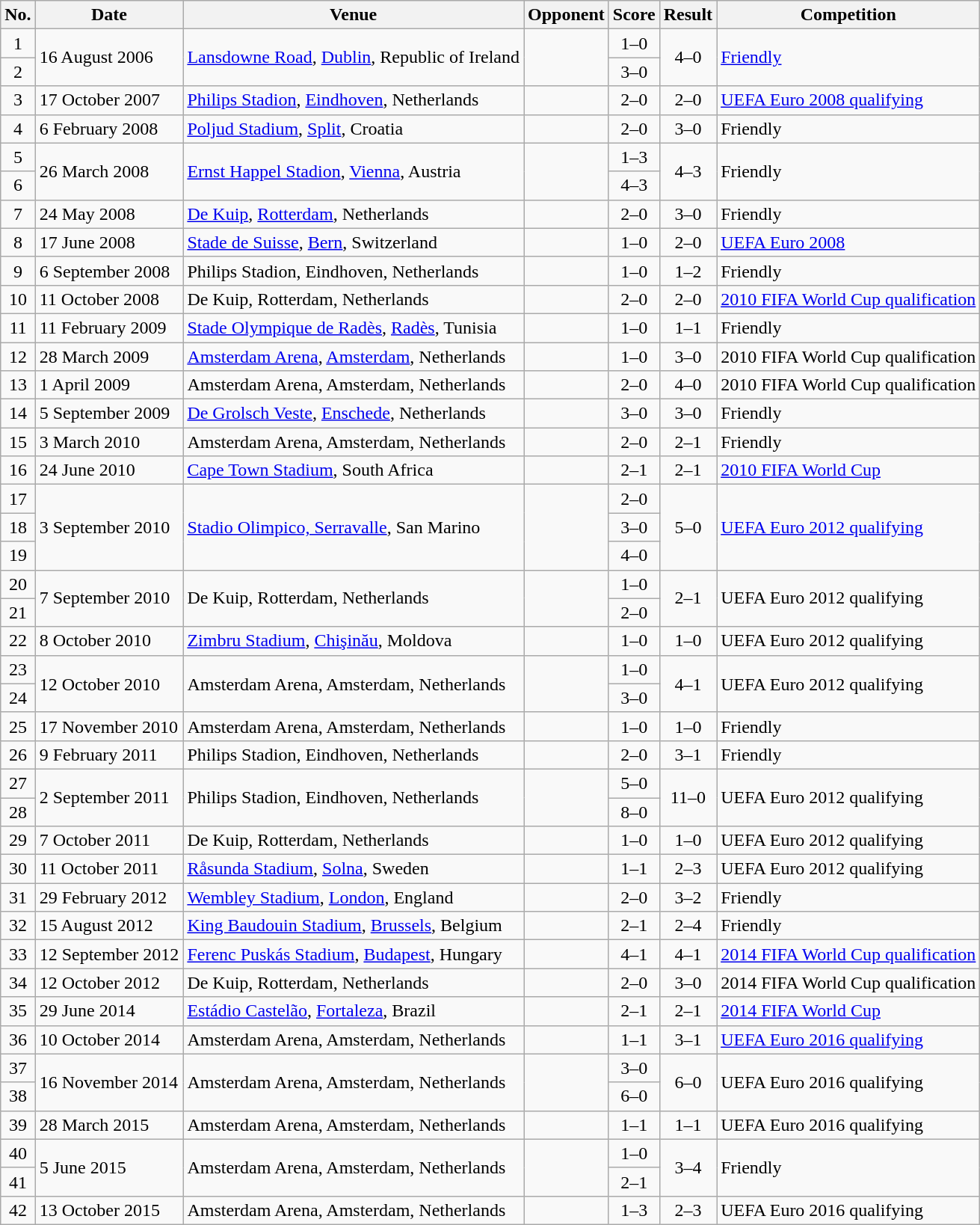<table class="wikitable sortable">
<tr>
<th>No.</th>
<th>Date</th>
<th>Venue</th>
<th>Opponent</th>
<th>Score</th>
<th>Result</th>
<th>Competition</th>
</tr>
<tr>
<td align="center">1</td>
<td rowspan="2">16 August 2006</td>
<td rowspan="2"><a href='#'>Lansdowne Road</a>, <a href='#'>Dublin</a>, Republic of Ireland</td>
<td rowspan="2"></td>
<td align="center">1–0</td>
<td rowspan="2" align="center">4–0</td>
<td rowspan="2"><a href='#'>Friendly</a></td>
</tr>
<tr>
<td align="center">2</td>
<td align="center">3–0</td>
</tr>
<tr>
<td align="center">3</td>
<td>17 October 2007</td>
<td><a href='#'>Philips Stadion</a>, <a href='#'>Eindhoven</a>, Netherlands</td>
<td></td>
<td align="center">2–0</td>
<td align="center">2–0</td>
<td><a href='#'>UEFA Euro 2008 qualifying</a></td>
</tr>
<tr>
<td align="center">4</td>
<td>6 February 2008</td>
<td><a href='#'>Poljud Stadium</a>, <a href='#'>Split</a>, Croatia</td>
<td></td>
<td align="center">2–0</td>
<td align="center">3–0</td>
<td>Friendly</td>
</tr>
<tr>
<td align="center">5</td>
<td rowspan="2">26 March 2008</td>
<td rowspan="2"><a href='#'>Ernst Happel Stadion</a>, <a href='#'>Vienna</a>, Austria</td>
<td rowspan="2"></td>
<td align="center">1–3</td>
<td rowspan="2" align="center">4–3</td>
<td rowspan="2">Friendly</td>
</tr>
<tr>
<td align="center">6</td>
<td align="center">4–3</td>
</tr>
<tr>
<td align="center">7</td>
<td>24 May 2008</td>
<td><a href='#'>De Kuip</a>, <a href='#'>Rotterdam</a>, Netherlands</td>
<td></td>
<td align="center">2–0</td>
<td align="center">3–0</td>
<td>Friendly</td>
</tr>
<tr>
<td align="center">8</td>
<td>17 June 2008</td>
<td><a href='#'>Stade de Suisse</a>, <a href='#'>Bern</a>, Switzerland</td>
<td></td>
<td align="center">1–0</td>
<td align="center">2–0</td>
<td><a href='#'>UEFA Euro 2008</a></td>
</tr>
<tr>
<td align="center">9</td>
<td>6 September 2008</td>
<td>Philips Stadion, Eindhoven, Netherlands</td>
<td></td>
<td align="center">1–0</td>
<td align="center">1–2</td>
<td>Friendly</td>
</tr>
<tr>
<td align="center">10</td>
<td>11 October 2008</td>
<td>De Kuip, Rotterdam, Netherlands</td>
<td></td>
<td align="center">2–0</td>
<td align="center">2–0</td>
<td><a href='#'>2010 FIFA World Cup qualification</a></td>
</tr>
<tr>
<td align="center">11</td>
<td>11 February 2009</td>
<td><a href='#'>Stade Olympique de Radès</a>, <a href='#'>Radès</a>, Tunisia</td>
<td></td>
<td align="center">1–0</td>
<td align="center">1–1</td>
<td>Friendly</td>
</tr>
<tr>
<td align="center">12</td>
<td>28 March 2009</td>
<td><a href='#'>Amsterdam Arena</a>, <a href='#'>Amsterdam</a>, Netherlands</td>
<td></td>
<td align="center">1–0</td>
<td align="center">3–0</td>
<td>2010 FIFA World Cup qualification</td>
</tr>
<tr>
<td align="center">13</td>
<td>1 April 2009</td>
<td>Amsterdam Arena, Amsterdam, Netherlands</td>
<td></td>
<td align="center">2–0</td>
<td align="center">4–0</td>
<td>2010 FIFA World Cup qualification</td>
</tr>
<tr>
<td align="center">14</td>
<td>5 September 2009</td>
<td><a href='#'>De Grolsch Veste</a>, <a href='#'>Enschede</a>, Netherlands</td>
<td></td>
<td align="center">3–0</td>
<td align="center">3–0</td>
<td>Friendly</td>
</tr>
<tr>
<td align="center">15</td>
<td>3 March 2010</td>
<td>Amsterdam Arena, Amsterdam, Netherlands</td>
<td></td>
<td align="center">2–0</td>
<td align="center">2–1</td>
<td>Friendly</td>
</tr>
<tr>
<td align="center">16</td>
<td>24 June 2010</td>
<td><a href='#'>Cape Town Stadium</a>, South Africa</td>
<td></td>
<td align="center">2–1</td>
<td align="center">2–1</td>
<td><a href='#'>2010 FIFA World Cup</a></td>
</tr>
<tr>
<td align="center">17</td>
<td rowspan="3">3 September 2010</td>
<td rowspan="3"><a href='#'>Stadio Olimpico, Serravalle</a>, San Marino</td>
<td rowspan="3"></td>
<td align="center">2–0</td>
<td rowspan="3" align="center">5–0</td>
<td rowspan="3"><a href='#'>UEFA Euro 2012 qualifying</a></td>
</tr>
<tr>
<td align="center">18</td>
<td align="center">3–0</td>
</tr>
<tr>
<td align="center">19</td>
<td align="center">4–0</td>
</tr>
<tr>
<td align="center">20</td>
<td rowspan="2">7 September 2010</td>
<td rowspan="2">De Kuip, Rotterdam, Netherlands</td>
<td rowspan="2"></td>
<td align="center">1–0</td>
<td rowspan="2" align="center">2–1</td>
<td rowspan="2">UEFA Euro 2012 qualifying</td>
</tr>
<tr>
<td align="center">21</td>
<td align="center">2–0</td>
</tr>
<tr>
<td align="center">22</td>
<td>8 October 2010</td>
<td><a href='#'>Zimbru Stadium</a>, <a href='#'>Chişinău</a>, Moldova</td>
<td></td>
<td align="center">1–0</td>
<td align="center">1–0</td>
<td>UEFA Euro 2012 qualifying</td>
</tr>
<tr>
<td align="center">23</td>
<td rowspan="2">12 October 2010</td>
<td rowspan="2">Amsterdam Arena, Amsterdam, Netherlands</td>
<td rowspan="2"></td>
<td align="center">1–0</td>
<td rowspan="2" align="center">4–1</td>
<td rowspan="2">UEFA Euro 2012 qualifying</td>
</tr>
<tr>
<td align="center">24</td>
<td align="center">3–0</td>
</tr>
<tr>
<td align="center">25</td>
<td>17 November 2010</td>
<td>Amsterdam Arena, Amsterdam, Netherlands</td>
<td></td>
<td align="center">1–0</td>
<td align="center">1–0</td>
<td>Friendly</td>
</tr>
<tr>
<td align="center">26</td>
<td>9 February 2011</td>
<td>Philips Stadion, Eindhoven, Netherlands</td>
<td></td>
<td align="center">2–0</td>
<td align="center">3–1</td>
<td>Friendly</td>
</tr>
<tr>
<td align="center">27</td>
<td rowspan="2">2 September 2011</td>
<td rowspan="2">Philips Stadion, Eindhoven, Netherlands</td>
<td rowspan="2"></td>
<td align="center">5–0</td>
<td rowspan="2" align="center">11–0</td>
<td rowspan="2">UEFA Euro 2012 qualifying</td>
</tr>
<tr>
<td align="center">28</td>
<td align="center">8–0</td>
</tr>
<tr>
<td align="center">29</td>
<td>7 October 2011</td>
<td>De Kuip, Rotterdam, Netherlands</td>
<td></td>
<td align="center">1–0</td>
<td align="center">1–0</td>
<td>UEFA Euro 2012 qualifying</td>
</tr>
<tr>
<td align="center">30</td>
<td>11 October 2011</td>
<td><a href='#'>Råsunda Stadium</a>, <a href='#'>Solna</a>, Sweden</td>
<td></td>
<td align="center">1–1</td>
<td align="center">2–3</td>
<td>UEFA Euro 2012 qualifying</td>
</tr>
<tr>
<td align="center">31</td>
<td>29 February 2012</td>
<td><a href='#'>Wembley Stadium</a>, <a href='#'>London</a>, England</td>
<td></td>
<td align="center">2–0</td>
<td align="center">3–2</td>
<td>Friendly</td>
</tr>
<tr>
<td align="center">32</td>
<td>15 August 2012</td>
<td><a href='#'>King Baudouin Stadium</a>, <a href='#'>Brussels</a>, Belgium</td>
<td></td>
<td align="center">2–1</td>
<td align="center">2–4</td>
<td>Friendly</td>
</tr>
<tr>
<td align="center">33</td>
<td>12 September 2012</td>
<td><a href='#'>Ferenc Puskás Stadium</a>, <a href='#'>Budapest</a>, Hungary</td>
<td></td>
<td align="center">4–1</td>
<td align="center">4–1</td>
<td><a href='#'>2014 FIFA World Cup qualification</a></td>
</tr>
<tr>
<td align="center">34</td>
<td>12 October 2012</td>
<td>De Kuip, Rotterdam, Netherlands</td>
<td></td>
<td align="center">2–0</td>
<td align="center">3–0</td>
<td>2014 FIFA World Cup qualification</td>
</tr>
<tr>
<td align="center">35</td>
<td>29 June 2014</td>
<td><a href='#'>Estádio Castelão</a>, <a href='#'>Fortaleza</a>, Brazil</td>
<td></td>
<td align="center">2–1</td>
<td align="center">2–1</td>
<td><a href='#'>2014 FIFA World Cup</a></td>
</tr>
<tr>
<td align="center">36</td>
<td>10 October 2014</td>
<td>Amsterdam Arena, Amsterdam, Netherlands</td>
<td></td>
<td align="center">1–1</td>
<td align="center">3–1</td>
<td><a href='#'>UEFA Euro 2016 qualifying</a></td>
</tr>
<tr>
<td align="center">37</td>
<td rowspan="2">16 November 2014</td>
<td rowspan="2">Amsterdam Arena, Amsterdam, Netherlands</td>
<td rowspan="2"></td>
<td align="center">3–0</td>
<td rowspan="2" align="center">6–0</td>
<td rowspan="2">UEFA Euro 2016 qualifying</td>
</tr>
<tr>
<td align="center">38</td>
<td align="center">6–0</td>
</tr>
<tr>
<td align="center">39</td>
<td>28 March 2015</td>
<td>Amsterdam Arena, Amsterdam, Netherlands</td>
<td></td>
<td align="center">1–1</td>
<td align="center">1–1</td>
<td>UEFA Euro 2016 qualifying</td>
</tr>
<tr>
<td align="center">40</td>
<td rowspan="2">5 June 2015</td>
<td rowspan="2">Amsterdam Arena, Amsterdam, Netherlands</td>
<td rowspan="2"></td>
<td align="center">1–0</td>
<td rowspan="2" align="center">3–4</td>
<td rowspan="2">Friendly</td>
</tr>
<tr>
<td align="center">41</td>
<td align="center">2–1</td>
</tr>
<tr>
<td align="center">42</td>
<td>13 October 2015</td>
<td>Amsterdam Arena, Amsterdam, Netherlands</td>
<td></td>
<td align="center">1–3</td>
<td align="center">2–3</td>
<td>UEFA Euro 2016 qualifying</td>
</tr>
</table>
